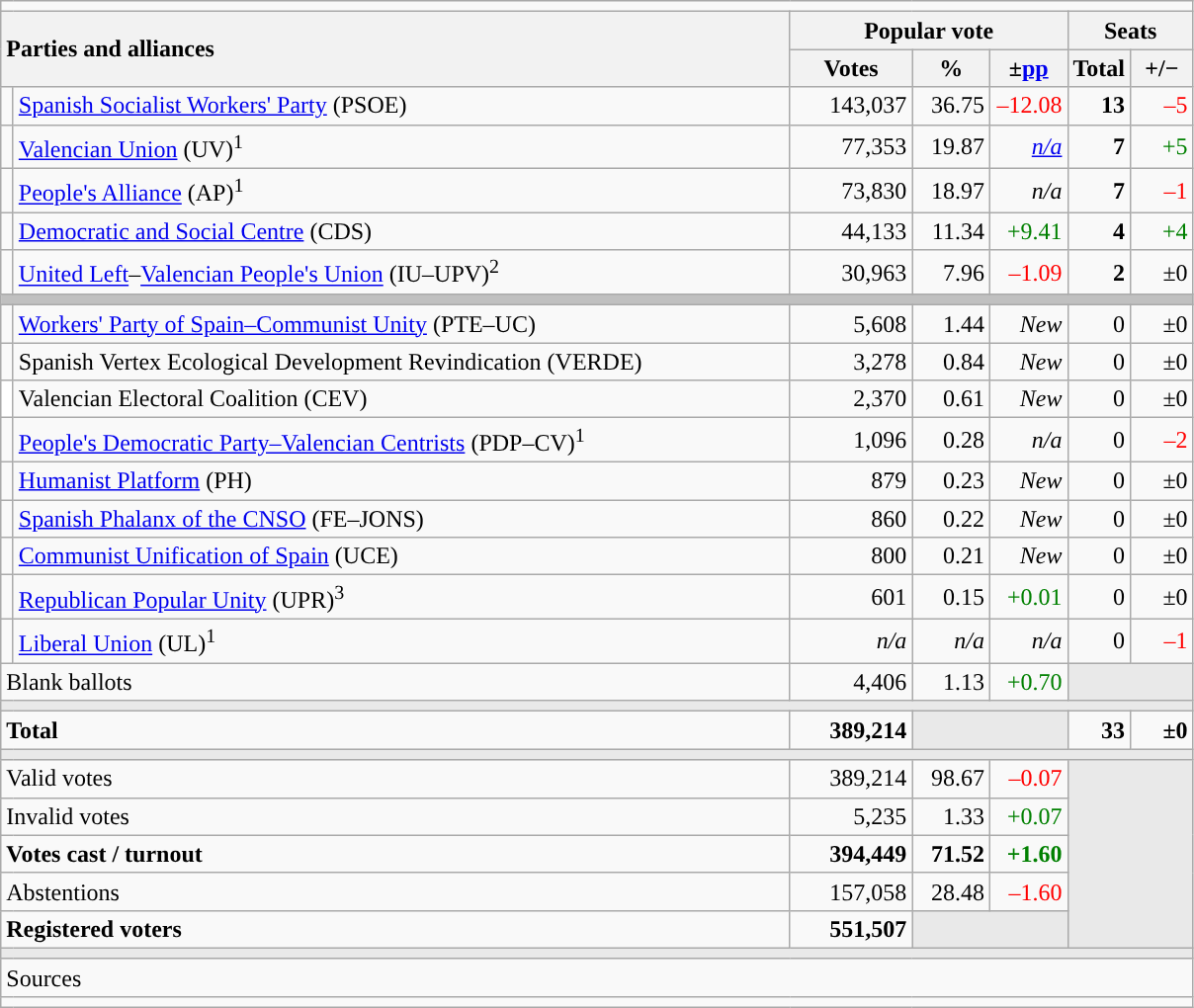<table class="wikitable" style="text-align:right;">
<tr>
<td colspan="7"></td>
</tr>
<tr>
<th style="text-align:left;" rowspan="2" colspan="2" width="525">Parties and alliances</th>
<th colspan="3">Popular vote</th>
<th colspan="2">Seats</th>
</tr>
<tr>
<th width="75">Votes</th>
<th width="45">%</th>
<th width="45">±<a href='#'>pp</a></th>
<th width="35">Total</th>
<th width="35">+/−</th>
</tr>
<tr>
<td width="1" style="color:inherit;background:"></td>
<td align="left"><a href='#'>Spanish Socialist Workers' Party</a> (PSOE)</td>
<td>143,037</td>
<td>36.75</td>
<td style="color:red;">–12.08</td>
<td><strong>13</strong></td>
<td style="color:red;">–5</td>
</tr>
<tr>
<td style="color:inherit;background:"></td>
<td align="left"><a href='#'>Valencian Union</a> (UV)<sup>1</sup></td>
<td>77,353</td>
<td>19.87</td>
<td><em><a href='#'>n/a</a></em></td>
<td><strong>7</strong></td>
<td style="color:green;">+5</td>
</tr>
<tr>
<td style="color:inherit;background:"></td>
<td align="left"><a href='#'>People's Alliance</a> (AP)<sup>1</sup></td>
<td>73,830</td>
<td>18.97</td>
<td><em>n/a</em></td>
<td><strong>7</strong></td>
<td style="color:red;">–1</td>
</tr>
<tr>
<td style="color:inherit;background:"></td>
<td align="left"><a href='#'>Democratic and Social Centre</a> (CDS)</td>
<td>44,133</td>
<td>11.34</td>
<td style="color:green;">+9.41</td>
<td><strong>4</strong></td>
<td style="color:green;">+4</td>
</tr>
<tr>
<td style="color:inherit;background:"></td>
<td align="left"><a href='#'>United Left</a>–<a href='#'>Valencian People's Union</a> (IU–UPV)<sup>2</sup></td>
<td>30,963</td>
<td>7.96</td>
<td style="color:red;">–1.09</td>
<td><strong>2</strong></td>
<td>±0</td>
</tr>
<tr>
<td colspan="7" bgcolor="#C0C0C0"></td>
</tr>
<tr>
<td style="color:inherit;background:"></td>
<td align="left"><a href='#'>Workers' Party of Spain–Communist Unity</a> (PTE–UC)</td>
<td>5,608</td>
<td>1.44</td>
<td><em>New</em></td>
<td>0</td>
<td>±0</td>
</tr>
<tr>
<td style="color:inherit;background:"></td>
<td align="left">Spanish Vertex Ecological Development Revindication (VERDE)</td>
<td>3,278</td>
<td>0.84</td>
<td><em>New</em></td>
<td>0</td>
<td>±0</td>
</tr>
<tr>
<td bgcolor="white"></td>
<td align="left">Valencian Electoral Coalition (CEV)</td>
<td>2,370</td>
<td>0.61</td>
<td><em>New</em></td>
<td>0</td>
<td>±0</td>
</tr>
<tr>
<td style="color:inherit;background:"></td>
<td align="left"><a href='#'>People's Democratic Party–Valencian Centrists</a> (PDP–CV)<sup>1</sup></td>
<td>1,096</td>
<td>0.28</td>
<td><em>n/a</em></td>
<td>0</td>
<td style="color:red;">–2</td>
</tr>
<tr>
<td style="color:inherit;background:"></td>
<td align="left"><a href='#'>Humanist Platform</a> (PH)</td>
<td>879</td>
<td>0.23</td>
<td><em>New</em></td>
<td>0</td>
<td>±0</td>
</tr>
<tr>
<td style="color:inherit;background:"></td>
<td align="left"><a href='#'>Spanish Phalanx of the CNSO</a> (FE–JONS)</td>
<td>860</td>
<td>0.22</td>
<td><em>New</em></td>
<td>0</td>
<td>±0</td>
</tr>
<tr>
<td style="color:inherit;background:"></td>
<td align="left"><a href='#'>Communist Unification of Spain</a> (UCE)</td>
<td>800</td>
<td>0.21</td>
<td><em>New</em></td>
<td>0</td>
<td>±0</td>
</tr>
<tr>
<td style="color:inherit;background:"></td>
<td align="left"><a href='#'>Republican Popular Unity</a> (UPR)<sup>3</sup></td>
<td>601</td>
<td>0.15</td>
<td style="color:green;">+0.01</td>
<td>0</td>
<td>±0</td>
</tr>
<tr>
<td style="color:inherit;background:"></td>
<td align="left"><a href='#'>Liberal Union</a> (UL)<sup>1</sup></td>
<td><em>n/a</em></td>
<td><em>n/a</em></td>
<td><em>n/a</em></td>
<td>0</td>
<td style="color:red;">–1</td>
</tr>
<tr>
<td align="left" colspan="2">Blank ballots</td>
<td>4,406</td>
<td>1.13</td>
<td style="color:green;">+0.70</td>
<td bgcolor="#E9E9E9" colspan="2"></td>
</tr>
<tr>
<td colspan="7" bgcolor="#E9E9E9"></td>
</tr>
<tr style="font-weight:bold;">
<td align="left" colspan="2">Total</td>
<td>389,214</td>
<td bgcolor="#E9E9E9" colspan="2"></td>
<td>33</td>
<td>±0</td>
</tr>
<tr>
<td colspan="7" bgcolor="#E9E9E9"></td>
</tr>
<tr>
<td align="left" colspan="2">Valid votes</td>
<td>389,214</td>
<td>98.67</td>
<td style="color:red;">–0.07</td>
<td bgcolor="#E9E9E9" colspan="2" rowspan="5"></td>
</tr>
<tr>
<td align="left" colspan="2">Invalid votes</td>
<td>5,235</td>
<td>1.33</td>
<td style="color:green;">+0.07</td>
</tr>
<tr style="font-weight:bold;">
<td align="left" colspan="2">Votes cast / turnout</td>
<td>394,449</td>
<td>71.52</td>
<td style="color:green;">+1.60</td>
</tr>
<tr>
<td align="left" colspan="2">Abstentions</td>
<td>157,058</td>
<td>28.48</td>
<td style="color:red;">–1.60</td>
</tr>
<tr style="font-weight:bold;">
<td align="left" colspan="2">Registered voters</td>
<td>551,507</td>
<td bgcolor="#E9E9E9" colspan="2"></td>
</tr>
<tr>
<td colspan="7" bgcolor="#E9E9E9"></td>
</tr>
<tr>
<td align="left" colspan="7">Sources</td>
</tr>
<tr>
<td colspan="7" style="text-align:left; max-width:790px;"></td>
</tr>
</table>
